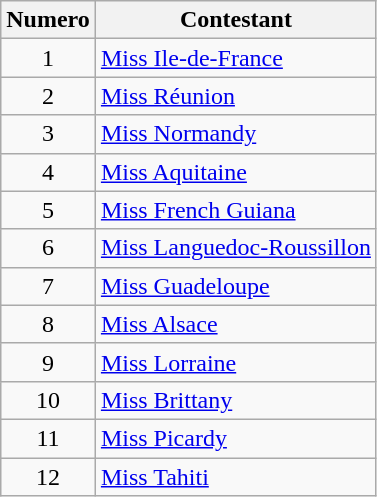<table class="wikitable">
<tr>
<th>Numero</th>
<th>Contestant</th>
</tr>
<tr>
<td style="text-align:center;">1</td>
<td style="text-align:left;"> <a href='#'>Miss Ile-de-France</a></td>
</tr>
<tr>
<td style="text-align:center;">2</td>
<td style="text-align:left;"> <a href='#'>Miss Réunion</a></td>
</tr>
<tr>
<td style="text-align:center;">3</td>
<td style="text-align:left;"> <a href='#'>Miss Normandy</a></td>
</tr>
<tr>
<td style="text-align:center;">4</td>
<td style="text-align:left;"> <a href='#'>Miss Aquitaine</a></td>
</tr>
<tr>
<td style="text-align:center;">5</td>
<td style="text-align:left;"> <a href='#'>Miss French Guiana</a></td>
</tr>
<tr>
<td style="text-align:center;">6</td>
<td style="text-align:left;"> <a href='#'>Miss Languedoc-Roussillon</a></td>
</tr>
<tr>
<td style="text-align:center;">7</td>
<td style="text-align:left;"> <a href='#'>Miss Guadeloupe</a></td>
</tr>
<tr>
<td style="text-align:center;">8</td>
<td style="text-align:left;"> <a href='#'>Miss Alsace</a></td>
</tr>
<tr>
<td style="text-align:center;">9</td>
<td style="text-align:left;"> <a href='#'>Miss Lorraine</a></td>
</tr>
<tr>
<td style="text-align:center;">10</td>
<td style="text-align:left;"> <a href='#'>Miss Brittany</a></td>
</tr>
<tr>
<td style="text-align:center;">11</td>
<td style="text-align:left;"> <a href='#'>Miss Picardy</a></td>
</tr>
<tr>
<td style="text-align:center;">12</td>
<td style="text-align:left;"> <a href='#'>Miss Tahiti</a></td>
</tr>
</table>
